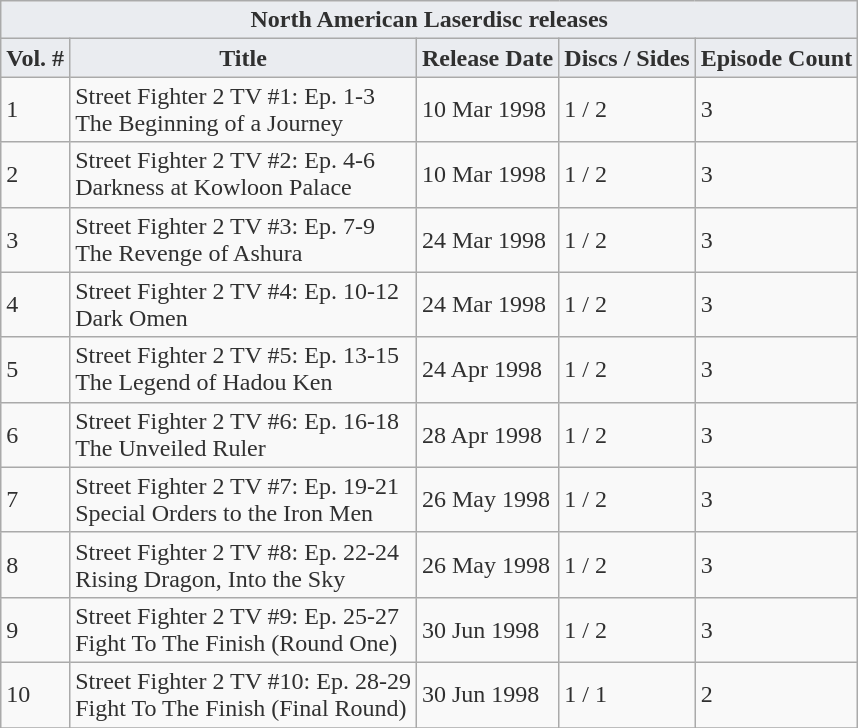<table class="wikitable" style="vertical-align:middle; color:#303030;">
<tr style="font-weight:bold; text-align:center;">
<th colspan="5" style="background-color:#eaecf0;">North American Laserdisc releases</th>
</tr>
<tr style="font-weight:bold; text-align:center; background-color:#eaecf0;">
<td>Vol. #</td>
<td>Title</td>
<td>Release Date</td>
<td>Discs / Sides</td>
<td>Episode Count</td>
</tr>
<tr>
<td style="vertical-align:middle;">1</td>
<td style="color:#303030;">Street Fighter 2 TV #1: Ep. 1-3<br>The Beginning of a Journey</td>
<td style="vertical-align:middle; color:#303030;">10 Mar 1998</td>
<td style="vertical-align:middle;">1 / 2</td>
<td style="vertical-align:middle;">3</td>
</tr>
<tr>
<td style="vertical-align:middle;">2</td>
<td>Street Fighter 2 TV #2: Ep. 4-6<br>Darkness at Kowloon Palace</td>
<td style="vertical-align:middle;">10 Mar 1998</td>
<td style="vertical-align:middle;">1 / 2</td>
<td style="vertical-align:middle;">3</td>
</tr>
<tr>
<td style="vertical-align:middle;">3</td>
<td>Street Fighter 2 TV #3: Ep. 7-9<br>The Revenge of Ashura</td>
<td style="vertical-align:middle;">24 Mar 1998</td>
<td style="vertical-align:middle;">1 / 2</td>
<td style="vertical-align:middle;">3</td>
</tr>
<tr>
<td style="vertical-align:middle;">4</td>
<td>Street Fighter 2 TV #4: Ep. 10-12<br>Dark Omen</td>
<td style="vertical-align:middle;">24 Mar 1998</td>
<td style="vertical-align:middle;">1 / 2</td>
<td style="vertical-align:middle;">3</td>
</tr>
<tr>
<td style="vertical-align:middle;">5</td>
<td>Street Fighter 2 TV #5: Ep. 13-15<br>The Legend of Hadou Ken</td>
<td style="vertical-align:middle;">24 Apr 1998</td>
<td style="vertical-align:middle;">1 / 2</td>
<td style="vertical-align:middle;">3</td>
</tr>
<tr>
<td style="vertical-align:middle;">6</td>
<td>Street Fighter 2 TV #6: Ep. 16-18<br>The Unveiled Ruler</td>
<td style="vertical-align:middle;">28 Apr 1998</td>
<td style="vertical-align:middle;">1 / 2</td>
<td style="vertical-align:middle;">3</td>
</tr>
<tr>
<td style="vertical-align:middle;">7</td>
<td>Street Fighter 2 TV #7: Ep. 19-21<br>Special Orders to the Iron Men</td>
<td style="vertical-align:middle;">26 May 1998</td>
<td style="vertical-align:middle;">1 / 2</td>
<td style="vertical-align:middle;">3</td>
</tr>
<tr>
<td style="vertical-align:middle;">8</td>
<td>Street Fighter 2 TV #8: Ep. 22-24<br>Rising Dragon, Into the Sky</td>
<td style="vertical-align:middle;">26 May 1998</td>
<td style="vertical-align:middle;">1 / 2</td>
<td style="vertical-align:middle;">3</td>
</tr>
<tr>
<td style="vertical-align:middle;">9</td>
<td>Street Fighter 2 TV #9: Ep. 25-27<br>Fight To The Finish (Round One)</td>
<td style="vertical-align:middle;">30 Jun 1998</td>
<td style="vertical-align:middle;">1 / 2</td>
<td style="vertical-align:middle;">3</td>
</tr>
<tr>
<td style="vertical-align:middle;">10</td>
<td>Street Fighter 2 TV #10: Ep. 28-29<br>Fight To The Finish (Final Round)</td>
<td style="vertical-align:middle;">30 Jun 1998</td>
<td style="vertical-align:middle;">1 / 1</td>
<td style="vertical-align:middle;">2</td>
</tr>
<tr>
</tr>
</table>
